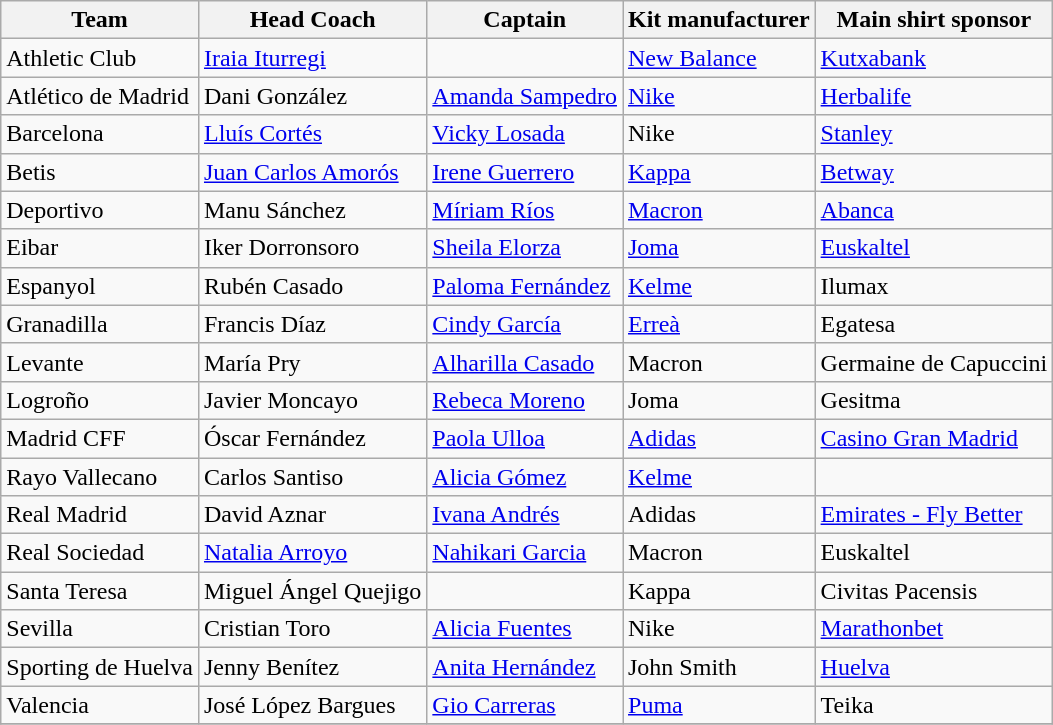<table class="wikitable sortable" style="text-align: left;">
<tr>
<th>Team</th>
<th>Head Coach</th>
<th>Captain</th>
<th>Kit manufacturer</th>
<th>Main shirt sponsor</th>
</tr>
<tr>
<td>Athletic Club</td>
<td><a href='#'>Iraia Iturregi</a></td>
<td></td>
<td><a href='#'>New Balance</a></td>
<td><a href='#'>Kutxabank</a></td>
</tr>
<tr>
<td>Atlético de Madrid</td>
<td>Dani González</td>
<td><a href='#'>Amanda Sampedro</a></td>
<td><a href='#'>Nike</a></td>
<td><a href='#'>Herbalife</a></td>
</tr>
<tr>
<td>Barcelona</td>
<td><a href='#'>Lluís Cortés</a></td>
<td><a href='#'>Vicky Losada</a></td>
<td>Nike</td>
<td><a href='#'>Stanley</a></td>
</tr>
<tr>
<td>Betis</td>
<td><a href='#'>Juan Carlos Amorós</a></td>
<td><a href='#'>Irene Guerrero</a></td>
<td><a href='#'>Kappa</a></td>
<td><a href='#'>Betway</a></td>
</tr>
<tr>
<td>Deportivo</td>
<td>Manu Sánchez</td>
<td><a href='#'>Míriam Ríos</a></td>
<td><a href='#'>Macron</a></td>
<td><a href='#'>Abanca</a></td>
</tr>
<tr>
<td>Eibar</td>
<td>Iker Dorronsoro</td>
<td><a href='#'>Sheila Elorza</a></td>
<td><a href='#'>Joma</a></td>
<td><a href='#'>Euskaltel</a></td>
</tr>
<tr>
<td>Espanyol</td>
<td>Rubén Casado</td>
<td><a href='#'>Paloma Fernández</a></td>
<td><a href='#'>Kelme</a></td>
<td>Ilumax</td>
</tr>
<tr>
<td>Granadilla</td>
<td>Francis Díaz</td>
<td><a href='#'>Cindy García</a></td>
<td><a href='#'>Erreà</a></td>
<td>Egatesa</td>
</tr>
<tr>
<td>Levante</td>
<td>María Pry</td>
<td><a href='#'>Alharilla Casado</a></td>
<td>Macron</td>
<td>Germaine de Capuccini</td>
</tr>
<tr>
<td>Logroño</td>
<td>Javier Moncayo</td>
<td><a href='#'>Rebeca Moreno</a></td>
<td>Joma</td>
<td>Gesitma</td>
</tr>
<tr>
<td>Madrid CFF</td>
<td>Óscar Fernández</td>
<td><a href='#'>Paola Ulloa</a></td>
<td><a href='#'>Adidas</a></td>
<td><a href='#'>Casino Gran Madrid</a></td>
</tr>
<tr>
<td>Rayo Vallecano</td>
<td>Carlos Santiso</td>
<td><a href='#'>Alicia Gómez</a></td>
<td><a href='#'>Kelme</a></td>
<td></td>
</tr>
<tr>
<td>Real Madrid</td>
<td>David Aznar</td>
<td><a href='#'>Ivana Andrés</a></td>
<td>Adidas</td>
<td><a href='#'>Emirates - Fly Better</a></td>
</tr>
<tr>
<td>Real Sociedad</td>
<td><a href='#'>Natalia Arroyo</a></td>
<td><a href='#'>Nahikari Garcia</a></td>
<td>Macron</td>
<td>Euskaltel</td>
</tr>
<tr>
<td>Santa Teresa</td>
<td>Miguel Ángel Quejigo</td>
<td></td>
<td>Kappa</td>
<td>Civitas Pacensis</td>
</tr>
<tr>
<td>Sevilla</td>
<td>Cristian Toro</td>
<td><a href='#'>Alicia Fuentes</a></td>
<td>Nike</td>
<td><a href='#'>Marathonbet</a></td>
</tr>
<tr>
<td>Sporting de Huelva</td>
<td>Jenny Benítez</td>
<td><a href='#'>Anita Hernández</a></td>
<td>John Smith</td>
<td><a href='#'>Huelva</a></td>
</tr>
<tr>
<td>Valencia</td>
<td>José López Bargues</td>
<td><a href='#'>Gio Carreras</a></td>
<td><a href='#'>Puma</a></td>
<td>Teika</td>
</tr>
<tr>
</tr>
</table>
